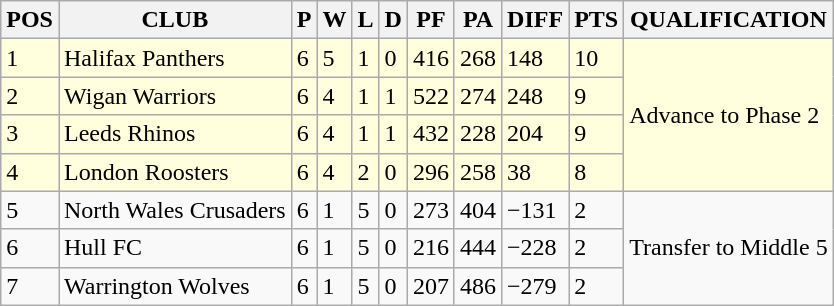<table class="wikitable defaultcenter col2left">
<tr>
<th>POS</th>
<th>CLUB</th>
<th>P</th>
<th>W</th>
<th>L</th>
<th>D</th>
<th>PF</th>
<th>PA</th>
<th>DIFF</th>
<th>PTS</th>
<th>QUALIFICATION</th>
</tr>
<tr style="background:#ffffdd;">
<td>1</td>
<td> Halifax Panthers</td>
<td>6</td>
<td>5</td>
<td>1</td>
<td>0</td>
<td>416</td>
<td>268</td>
<td>148</td>
<td>10</td>
<td rowspan="4">Advance to Phase 2</td>
</tr>
<tr style="background:#ffffdd;">
<td>2</td>
<td> Wigan Warriors</td>
<td>6</td>
<td>4</td>
<td>1</td>
<td>1</td>
<td>522</td>
<td>274</td>
<td>248</td>
<td>9</td>
</tr>
<tr style="background:#ffffdd;">
<td>3</td>
<td> Leeds Rhinos</td>
<td>6</td>
<td>4</td>
<td>1</td>
<td>1</td>
<td>432</td>
<td>228</td>
<td>204</td>
<td>9</td>
</tr>
<tr style="background:#ffffdd;">
<td>4</td>
<td> London Roosters</td>
<td>6</td>
<td>4</td>
<td>2</td>
<td>0</td>
<td>296</td>
<td>258</td>
<td>38</td>
<td>8</td>
</tr>
<tr>
<td>5</td>
<td> North Wales Crusaders</td>
<td>6</td>
<td>1</td>
<td>5</td>
<td>0</td>
<td>273</td>
<td>404</td>
<td>−131</td>
<td>2</td>
<td rowspan="3">Transfer to Middle 5</td>
</tr>
<tr>
<td>6</td>
<td> Hull FC</td>
<td>6</td>
<td>1</td>
<td>5</td>
<td>0</td>
<td>216</td>
<td>444</td>
<td>−228</td>
<td>2</td>
</tr>
<tr>
<td>7</td>
<td> Warrington Wolves</td>
<td>6</td>
<td>1</td>
<td>5</td>
<td>0</td>
<td>207</td>
<td>486</td>
<td>−279</td>
<td>2</td>
</tr>
</table>
